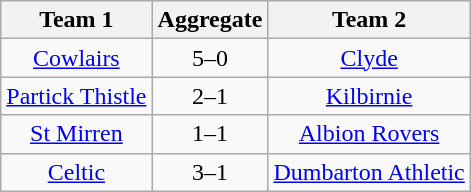<table class="wikitable" style="text-align: center">
<tr>
<th>Team 1</th>
<th>Aggregate</th>
<th>Team 2</th>
</tr>
<tr>
<td><a href='#'>Cowlairs</a></td>
<td>5–0</td>
<td><a href='#'>Clyde</a></td>
</tr>
<tr>
<td><a href='#'>Partick Thistle</a></td>
<td>2–1</td>
<td><a href='#'>Kilbirnie</a></td>
</tr>
<tr>
<td><a href='#'>St Mirren</a></td>
<td>1–1</td>
<td><a href='#'>Albion Rovers</a></td>
</tr>
<tr>
<td><a href='#'>Celtic</a></td>
<td>3–1</td>
<td><a href='#'>Dumbarton Athletic</a></td>
</tr>
</table>
